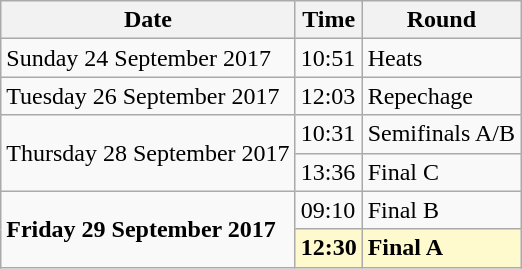<table class="wikitable">
<tr>
<th>Date</th>
<th>Time</th>
<th>Round</th>
</tr>
<tr>
<td>Sunday 24 September 2017</td>
<td>10:51</td>
<td>Heats</td>
</tr>
<tr>
<td>Tuesday 26 September 2017</td>
<td>12:03</td>
<td>Repechage</td>
</tr>
<tr>
<td rowspan=2>Thursday 28 September 2017</td>
<td>10:31</td>
<td>Semifinals A/B</td>
</tr>
<tr>
<td>13:36</td>
<td>Final C</td>
</tr>
<tr>
<td rowspan=2><strong>Friday 29 September 2017</strong></td>
<td>09:10</td>
<td>Final B</td>
</tr>
<tr>
<td style=background:lemonchiffon><strong>12:30</strong></td>
<td style=background:lemonchiffon><strong>Final A</strong></td>
</tr>
</table>
